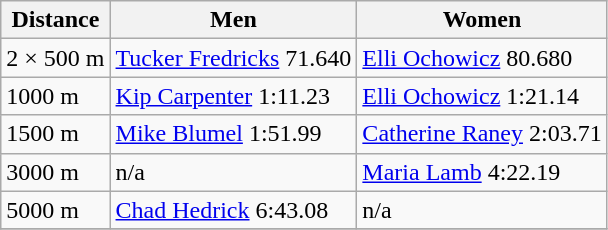<table class="wikitable">
<tr>
<th>Distance</th>
<th>Men</th>
<th>Women</th>
</tr>
<tr>
<td>2 × 500 m</td>
<td><a href='#'>Tucker Fredricks</a> 71.640</td>
<td><a href='#'>Elli Ochowicz</a> 80.680</td>
</tr>
<tr>
<td>1000 m</td>
<td><a href='#'>Kip Carpenter</a> 1:11.23</td>
<td><a href='#'>Elli Ochowicz</a> 1:21.14</td>
</tr>
<tr>
<td>1500 m</td>
<td><a href='#'>Mike Blumel</a> 1:51.99</td>
<td><a href='#'>Catherine Raney</a> 2:03.71</td>
</tr>
<tr>
<td>3000 m</td>
<td>n/a</td>
<td><a href='#'>Maria Lamb</a> 4:22.19</td>
</tr>
<tr>
<td>5000 m</td>
<td><a href='#'>Chad Hedrick</a> 6:43.08</td>
<td>n/a</td>
</tr>
<tr>
</tr>
</table>
